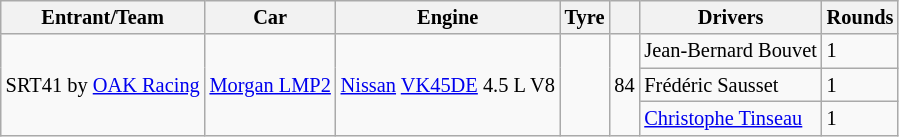<table class="wikitable" style="font-size: 85%">
<tr>
<th>Entrant/Team</th>
<th>Car</th>
<th>Engine</th>
<th>Tyre</th>
<th></th>
<th>Drivers</th>
<th>Rounds</th>
</tr>
<tr>
<td rowspan=3> SRT41 by <a href='#'>OAK Racing</a></td>
<td rowspan=3><a href='#'>Morgan LMP2</a></td>
<td rowspan=3><a href='#'>Nissan</a> <a href='#'>VK45DE</a> 4.5 L V8</td>
<td rowspan=3></td>
<td rowspan=3>84</td>
<td> Jean-Bernard Bouvet</td>
<td>1</td>
</tr>
<tr>
<td> Frédéric Sausset</td>
<td>1</td>
</tr>
<tr>
<td> <a href='#'>Christophe Tinseau</a></td>
<td>1</td>
</tr>
</table>
